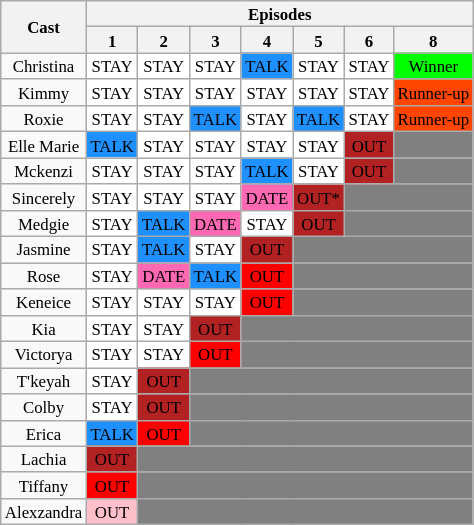<table class="wikitable" style="font-size:11.2px;">
<tr>
<th colspan="1" rowspan="2">Cast</th>
<th colspan="15">Episodes</th>
</tr>
<tr>
<th>1</th>
<th>2</th>
<th>3</th>
<th>4</th>
<th>5</th>
<th>6</th>
<th>8</th>
</tr>
<tr>
<td style="text-align:center;">Christina</td>
<td style="text-align:center;background-color:white;">STAY</td>
<td style="text-align:center;background-color:white;">STAY</td>
<td style="text-align:center;background-color:white;">STAY</td>
<td style="text-align:center;background-color:dodgerblue;">TALK</td>
<td style="text-align:center;background-color:white;">STAY</td>
<td style="text-align:center;background-color:white;">STAY</td>
<td style="text-align:center;background-color:lime;">Winner</td>
</tr>
<tr>
<td style="text-align:center;">Kimmy</td>
<td style="text-align:center;background-color:white;">STAY</td>
<td style="text-align:center;background-color:white;">STAY</td>
<td style="text-align:center;background-color:white;">STAY</td>
<td style="text-align:center;background-color:white;">STAY</td>
<td style="text-align:center;background-color:white;">STAY</td>
<td style="text-align:center;background-color:white;">STAY</td>
<td style="text-align:center;background-color:orangered;">Runner-up</td>
</tr>
<tr>
<td style="text-align:center;">Roxie</td>
<td style="text-align:center;background-color:white;">STAY</td>
<td style="text-align:center;background-color:white;">STAY</td>
<td style="text-align:center;background-color:dodgerblue;">TALK</td>
<td style="text-align:center;background-color:white;">STAY</td>
<td style="text-align:center;background-color:dodgerblue;">TALK</td>
<td style="text-align:center;background-color:white;">STAY</td>
<td style="text-align:center;background-color:orangered;">Runner-up</td>
</tr>
<tr>
<td style="text-align:center;">Elle Marie</td>
<td style="text-align:center;background-color:dodgerblue;">TALK</td>
<td style="text-align:center;background-color:white;">STAY</td>
<td style="text-align:center;background-color:white;">STAY</td>
<td style="text-align:center;background-color:white;">STAY</td>
<td style="text-align:center;background-color:white;">STAY</td>
<td style="text-align:center;background-color:firebrick;">OUT</td>
<td style="text-align:center;background-color:grey;"></td>
</tr>
<tr>
<td style="text-align:center;">Mckenzi</td>
<td style="text-align:center;background-color:white;">STAY</td>
<td style="text-align:center;background-color:white;">STAY</td>
<td style="text-align:center;background-color:white;">STAY</td>
<td style="text-align:center;background-color:dodgerblue;">TALK</td>
<td style="text-align:center;background-color:white;">STAY</td>
<td style="text-align:center;background-color:firebrick;">OUT</td>
<td style="text-align:center;background-color:grey;"></td>
</tr>
<tr>
<td style="text-align:center;">Sincerely</td>
<td style="text-align:center;background-color:white;">STAY</td>
<td style="text-align:center;background-color:white;">STAY</td>
<td style="text-align:center;background-color:white;">STAY</td>
<td style="text-align:center;background-color:hotpink;">DATE</td>
<td style="text-align:center;background-color:firebrick;">OUT*</td>
<td colspan="2" style="text-align:center;background-color:grey;"></td>
</tr>
<tr>
<td style="text-align:center;">Medgie</td>
<td style="text-align:center;background-color:white;">STAY</td>
<td style="text-align:center;background-color:dodgerblue;">TALK</td>
<td style="text-align:center;background-color:hotpink;">DATE</td>
<td style="text-align:center;background-color:white;">STAY</td>
<td style="text-align:center;background-color:firebrick;">OUT</td>
<td colspan="2" style="text-align:center;background-color:grey;"></td>
</tr>
<tr>
<td style="text-align:center;">Jasmine</td>
<td style="text-align:center;background-color:white;">STAY</td>
<td style="text-align:center;background-color:dodgerblue;">TALK</td>
<td style="text-align:center;background-color:white;">STAY</td>
<td style="text-align:center;background-color:firebrick;">OUT</td>
<td colspan="3" style="text-align:center;background-color:grey;"></td>
</tr>
<tr>
<td style="text-align:center;">Rose</td>
<td style="text-align:center;background-color:white;">STAY</td>
<td style="text-align:center;background-color:hotpink;">DATE</td>
<td style="text-align:center;background-color:dodgerblue;">TALK</td>
<td style="text-align:center;background-color:red;">OUT</td>
<td colspan="3" style="text-align:center;background-color:grey;"></td>
</tr>
<tr>
<td style="text-align:center;">Keneice</td>
<td style="text-align:center;background-color:white;">STAY</td>
<td style="text-align:center;background-color:white;">STAY</td>
<td style="text-align:center;background-color:white;">STAY</td>
<td style="text-align:center;background-color:red;">OUT</td>
<td colspan="3" style="text-align:center;background-color:grey;"></td>
</tr>
<tr>
<td style="text-align:center;">Kia</td>
<td style="text-align:center;background-color:white;">STAY</td>
<td style="text-align:center;background-color:white;">STAY</td>
<td style="text-align:center;background-color:firebrick;">OUT</td>
<td colspan="4" style="text-align:center;background-color:grey;"></td>
</tr>
<tr>
<td style="text-align:center;">Victorya</td>
<td style="text-align:center;background-color:white;">STAY</td>
<td style="text-align:center;background-color:white;">STAY</td>
<td style="text-align:center;background-color:red;">OUT</td>
<td colspan="4" style="text-align:center;background-color:grey;"></td>
</tr>
<tr>
<td style="text-align:center;">T'keyah</td>
<td style="text-align:center;background-color:white;">STAY</td>
<td style="text-align:center;background-color:firebrick;">OUT</td>
<td colspan="5" style="text-align:center;background-color:grey;"></td>
</tr>
<tr>
<td style="text-align:center;">Colby</td>
<td style="text-align:center;background-color:white;">STAY</td>
<td style="text-align:center;background-color:firebrick;">OUT</td>
<td colspan="5" style="text-align:center;background-color:grey;"></td>
</tr>
<tr>
<td style="text-align:center;">Erica</td>
<td style="text-align:center;background-color:dodgerblue;">TALK</td>
<td style="text-align:center;background-color:red;">OUT</td>
<td colspan="5" style="text-align:center;background-color:grey;"></td>
</tr>
<tr>
<td style="text-align:center;">Lachia</td>
<td style="text-align:center;background-color:firebrick;">OUT</td>
<td colspan="6" style="text-align:center;background-color:grey;"></td>
</tr>
<tr>
<td style="text-align:center;">Tiffany</td>
<td style="text-align:center;background-color:red;">OUT</td>
<td colspan="6" style="text-align:center;background-color:grey;"></td>
</tr>
<tr>
<td style="text-align:center;">Alexzandra</td>
<td style="text-align:center;background-color:pink;">OUT</td>
<td colspan="6" style="text-align:center;background-color:grey;"></td>
</tr>
</table>
